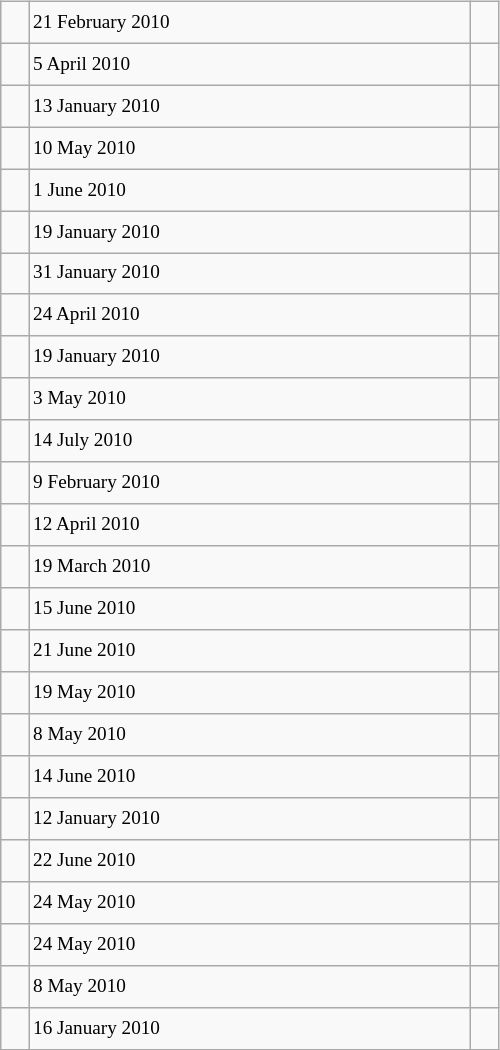<table class="wikitable" style="font-size: 80%; float: left; width: 26em; margin-right: 1em; height: 700px">
<tr>
<td></td>
<td>21 February 2010</td>
<td></td>
</tr>
<tr>
<td></td>
<td>5 April 2010</td>
<td></td>
</tr>
<tr>
<td></td>
<td>13 January 2010</td>
<td></td>
</tr>
<tr>
<td></td>
<td>10 May 2010</td>
<td></td>
</tr>
<tr>
<td></td>
<td>1 June 2010</td>
<td></td>
</tr>
<tr>
<td></td>
<td>19 January 2010</td>
<td></td>
</tr>
<tr>
<td></td>
<td>31 January 2010</td>
<td></td>
</tr>
<tr>
<td></td>
<td>24 April 2010</td>
<td></td>
</tr>
<tr>
<td></td>
<td>19 January 2010</td>
<td></td>
</tr>
<tr>
<td></td>
<td>3 May 2010</td>
<td></td>
</tr>
<tr>
<td></td>
<td>14 July 2010</td>
<td></td>
</tr>
<tr>
<td></td>
<td>9 February 2010</td>
<td></td>
</tr>
<tr>
<td></td>
<td>12 April 2010</td>
<td></td>
</tr>
<tr>
<td></td>
<td>19 March 2010</td>
<td></td>
</tr>
<tr>
<td></td>
<td>15 June 2010</td>
<td></td>
</tr>
<tr>
<td></td>
<td>21 June 2010</td>
<td></td>
</tr>
<tr>
<td></td>
<td>19 May 2010</td>
<td></td>
</tr>
<tr>
<td></td>
<td>8 May 2010</td>
<td></td>
</tr>
<tr>
<td></td>
<td>14 June 2010</td>
<td></td>
</tr>
<tr>
<td></td>
<td>12 January 2010</td>
<td></td>
</tr>
<tr>
<td></td>
<td>22 June 2010</td>
<td></td>
</tr>
<tr>
<td></td>
<td>24 May 2010</td>
<td></td>
</tr>
<tr>
<td></td>
<td>24 May 2010</td>
<td></td>
</tr>
<tr>
<td></td>
<td>8 May 2010</td>
<td></td>
</tr>
<tr>
<td></td>
<td>16 January 2010</td>
<td></td>
</tr>
</table>
